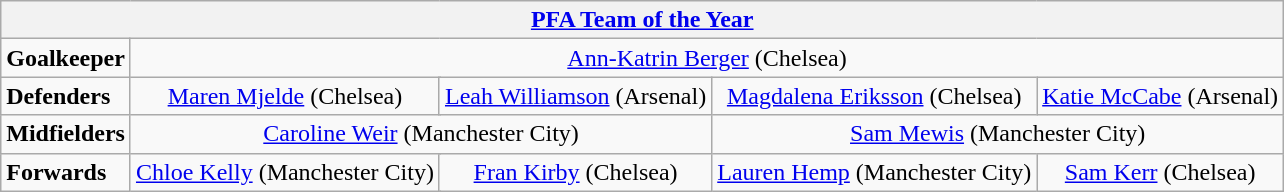<table class="wikitable">
<tr>
<th colspan="13"><a href='#'>PFA Team of the Year</a></th>
</tr>
<tr>
<td><strong>Goalkeeper</strong></td>
<td colspan="12" align="center"> <a href='#'>Ann-Katrin Berger</a> (Chelsea)</td>
</tr>
<tr>
<td><strong>Defenders</strong></td>
<td colspan="3" align="center"> <a href='#'>Maren Mjelde</a> (Chelsea)</td>
<td colspan="3" align="center"> <a href='#'>Leah Williamson</a> (Arsenal)</td>
<td colspan="3" align="center"> <a href='#'>Magdalena Eriksson</a> (Chelsea)</td>
<td colspan="3" align="center"> <a href='#'>Katie McCabe</a> (Arsenal)</td>
</tr>
<tr>
<td><strong>Midfielders</strong></td>
<td colspan="6" align="center"> <a href='#'>Caroline Weir</a> (Manchester City)</td>
<td colspan="6" align="center"> <a href='#'>Sam Mewis</a> (Manchester City)</td>
</tr>
<tr>
<td><strong>Forwards</strong></td>
<td colspan="3" align="center"> <a href='#'>Chloe Kelly</a> (Manchester City)</td>
<td colspan="3" align="center"> <a href='#'>Fran Kirby</a> (Chelsea)</td>
<td colspan="3" align="center"> <a href='#'>Lauren Hemp</a> (Manchester City)</td>
<td colspan="3" align="center"> <a href='#'>Sam Kerr</a> (Chelsea)</td>
</tr>
</table>
